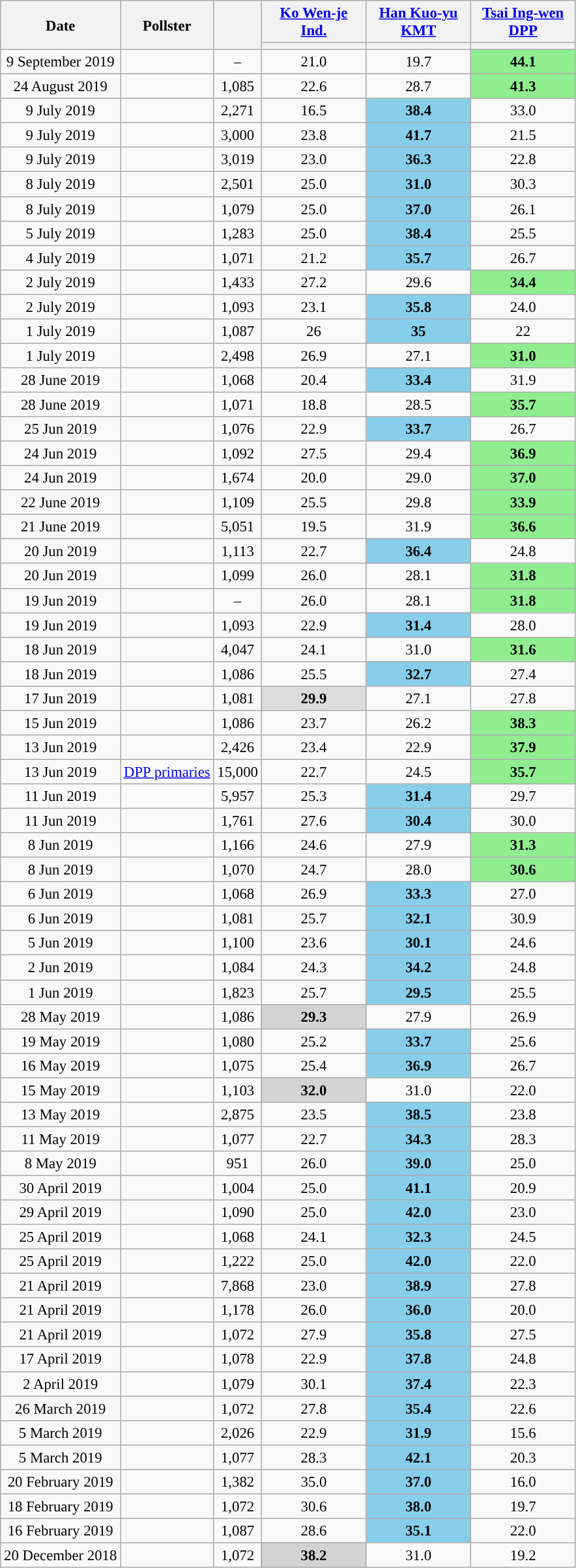<table class="wikitable sortable collapsible" style="font-size:95%; text-align:center">
<tr>
<th rowspan=2>Date</th>
<th rowspan=2>Pollster</th>
<th rowspan=2></th>
<th width=100px><a href='#'>Ko Wen-je</a><br><a href='#'>Ind.</a></th>
<th width=100px><a href='#'>Han Kuo-yu</a><br><a href='#'>KMT</a></th>
<th width=100px><a href='#'>Tsai Ing-wen</a><br><a href='#'>DPP</a></th>
</tr>
<tr>
<th style="background:"></th>
<th style="background:"></th>
<th style="background:"></th>
</tr>
<tr>
<td>9 September 2019</td>
<td></td>
<td>–</td>
<td>21.0</td>
<td>19.7</td>
<td bgcolor="#90ee90"><strong>44.1</strong></td>
</tr>
<tr>
<td>24 August 2019</td>
<td></td>
<td>1,085</td>
<td>22.6</td>
<td>28.7</td>
<td bgcolor="#90ee90"><strong>41.3</strong></td>
</tr>
<tr>
<td>9 July 2019</td>
<td></td>
<td>2,271</td>
<td>16.5</td>
<td bgcolor="#87ceeb"><strong>38.4</strong></td>
<td>33.0</td>
</tr>
<tr>
<td>9 July 2019</td>
<td></td>
<td>3,000</td>
<td>23.8</td>
<td bgcolor="#87ceeb"><strong>41.7</strong></td>
<td>21.5</td>
</tr>
<tr>
<td>9 July 2019</td>
<td></td>
<td>3,019</td>
<td>23.0</td>
<td bgcolor="#87ceeb"><strong>36.3</strong></td>
<td>22.8</td>
</tr>
<tr>
<td>8 July 2019</td>
<td></td>
<td>2,501</td>
<td>25.0</td>
<td bgcolor="#87ceeb"><strong>31.0</strong></td>
<td>30.3</td>
</tr>
<tr>
<td>8 July 2019</td>
<td></td>
<td>1,079</td>
<td>25.0</td>
<td bgcolor="#87ceeb"><strong>37.0</strong></td>
<td>26.1</td>
</tr>
<tr>
<td>5 July 2019</td>
<td></td>
<td>1,283</td>
<td>25.0</td>
<td bgcolor="#87ceeb"><strong>38.4</strong></td>
<td>25.5</td>
</tr>
<tr>
<td>4 July 2019</td>
<td></td>
<td>1,071</td>
<td>21.2</td>
<td bgcolor="#87ceeb"><strong>35.7</strong></td>
<td>26.7</td>
</tr>
<tr>
<td>2 July 2019</td>
<td></td>
<td>1,433</td>
<td>27.2</td>
<td>29.6</td>
<td bgcolor="#90ee90"><strong>34.4</strong></td>
</tr>
<tr>
<td>2 July 2019</td>
<td></td>
<td>1,093</td>
<td>23.1</td>
<td bgcolor="#87ceeb"><strong>35.8</strong></td>
<td>24.0</td>
</tr>
<tr>
<td>1 July 2019</td>
<td></td>
<td>1,087</td>
<td>26</td>
<td bgcolor="#87ceeb"><strong>35</strong></td>
<td>22</td>
</tr>
<tr>
<td>1 July 2019</td>
<td></td>
<td>2,498</td>
<td>26.9</td>
<td>27.1</td>
<td bgcolor="#90ee90"><strong>31.0</strong></td>
</tr>
<tr>
<td>28 June 2019</td>
<td></td>
<td>1,068</td>
<td>20.4</td>
<td bgcolor="#87ceeb"><strong>33.4</strong></td>
<td>31.9</td>
</tr>
<tr>
<td>28 June 2019</td>
<td></td>
<td>1,071</td>
<td>18.8</td>
<td>28.5</td>
<td bgcolor="#90ee90"><strong>35.7</strong></td>
</tr>
<tr>
<td>25 Jun 2019</td>
<td></td>
<td>1,076</td>
<td>22.9</td>
<td bgcolor="#87ceeb"><strong>33.7</strong></td>
<td>26.7</td>
</tr>
<tr>
<td>24 Jun 2019</td>
<td></td>
<td>1,092</td>
<td>27.5</td>
<td>29.4</td>
<td bgcolor="#90ee90"><strong>36.9</strong></td>
</tr>
<tr>
<td>24 Jun 2019</td>
<td></td>
<td>1,674</td>
<td>20.0</td>
<td>29.0</td>
<td bgcolor="#90ee90"><strong>37.0</strong></td>
</tr>
<tr>
<td>22 June 2019</td>
<td></td>
<td>1,109</td>
<td>25.5</td>
<td>29.8</td>
<td bgcolor="#90ee90"><strong>33.9</strong></td>
</tr>
<tr>
<td>21 June 2019</td>
<td></td>
<td>5,051</td>
<td>19.5</td>
<td>31.9</td>
<td bgcolor="#90ee90"><strong>36.6</strong></td>
</tr>
<tr>
<td>20 Jun 2019</td>
<td></td>
<td>1,113</td>
<td>22.7</td>
<td bgcolor="#87ceeb"><strong>36.4</strong></td>
<td>24.8</td>
</tr>
<tr>
<td>20 Jun 2019</td>
<td></td>
<td>1,099</td>
<td>26.0</td>
<td>28.1</td>
<td bgcolor="#90ee90"><strong>31.8</strong></td>
</tr>
<tr>
<td>19 Jun 2019</td>
<td></td>
<td>–</td>
<td>26.0</td>
<td>28.1</td>
<td bgcolor="#90ee90"><strong>31.8</strong></td>
</tr>
<tr>
<td>19 Jun 2019</td>
<td></td>
<td>1,093</td>
<td>22.9</td>
<td bgcolor="#87ceeb"><strong>31.4</strong></td>
<td>28.0</td>
</tr>
<tr>
<td>18 Jun 2019</td>
<td></td>
<td>4,047</td>
<td>24.1</td>
<td>31.0</td>
<td bgcolor="#90ee90"><strong>31.6</strong></td>
</tr>
<tr>
<td>18 Jun 2019</td>
<td></td>
<td>1,086</td>
<td>25.5</td>
<td bgcolor="#87ceeb"><strong>32.7</strong></td>
<td>27.4</td>
</tr>
<tr>
<td>17 Jun 2019</td>
<td></td>
<td>1,081</td>
<td bgcolor="#dcdcdc"><strong>29.9</strong></td>
<td>27.1</td>
<td>27.8</td>
</tr>
<tr>
<td>15 Jun 2019</td>
<td></td>
<td>1,086</td>
<td>23.7</td>
<td>26.2</td>
<td bgcolor="#90ee90"><strong>38.3</strong></td>
</tr>
<tr>
<td>13 Jun 2019</td>
<td></td>
<td>2,426</td>
<td>23.4</td>
<td>22.9</td>
<td bgcolor="#90ee90"><strong>37.9</strong></td>
</tr>
<tr>
<td>13 Jun 2019</td>
<td><a href='#'>DPP primaries</a></td>
<td>15,000</td>
<td>22.7</td>
<td>24.5</td>
<td style="background-color:lightgreen;"><strong>35.7</strong></td>
</tr>
<tr>
<td>11 Jun 2019</td>
<td></td>
<td>5,957</td>
<td>25.3</td>
<td bgcolor="#87ceeb"><strong>31.4</strong></td>
<td>29.7</td>
</tr>
<tr>
<td>11 Jun 2019</td>
<td></td>
<td>1,761</td>
<td>27.6</td>
<td bgcolor="#87ceeb"><strong>30.4</strong></td>
<td>30.0</td>
</tr>
<tr>
<td>8 Jun 2019</td>
<td></td>
<td>1,166</td>
<td>24.6</td>
<td>27.9</td>
<td bgcolor="#90ee90"><strong>31.3</strong></td>
</tr>
<tr>
<td>8 Jun 2019</td>
<td></td>
<td>1,070</td>
<td>24.7</td>
<td>28.0</td>
<td bgcolor="#90ee90"><strong>30.6</strong></td>
</tr>
<tr>
<td>6 Jun 2019</td>
<td></td>
<td>1,068</td>
<td>26.9</td>
<td bgcolor="#87ceeb"><strong>33.3</strong></td>
<td>27.0</td>
</tr>
<tr>
<td>6 Jun 2019</td>
<td></td>
<td>1,081</td>
<td>25.7</td>
<td bgcolor="#87ceeb"><strong>32.1</strong></td>
<td>30.9</td>
</tr>
<tr>
<td>5 Jun 2019</td>
<td></td>
<td>1,100</td>
<td>23.6</td>
<td bgcolor="#87ceeb"><strong>30.1</strong></td>
<td>24.6</td>
</tr>
<tr>
<td>2 Jun 2019</td>
<td></td>
<td>1,084</td>
<td>24.3</td>
<td style="background-color:skyblue;"><strong>34.2</strong></td>
<td>24.8</td>
</tr>
<tr>
<td>1 Jun 2019</td>
<td></td>
<td>1,823</td>
<td>25.7</td>
<td style="background-color:skyblue;"><strong>29.5</strong></td>
<td>25.5</td>
</tr>
<tr>
<td>28 May 2019</td>
<td></td>
<td>1,086</td>
<td style="background-color:lightgrey;"><strong> 29.3</strong></td>
<td>27.9</td>
<td>26.9</td>
</tr>
<tr>
<td>19 May 2019</td>
<td></td>
<td>1,080</td>
<td>25.2</td>
<td style="background-color:skyblue;"><strong>33.7</strong></td>
<td>25.6</td>
</tr>
<tr>
<td>16 May 2019</td>
<td></td>
<td>1,075</td>
<td>25.4</td>
<td style="background-color:skyblue;"><strong>36.9</strong></td>
<td>26.7</td>
</tr>
<tr>
<td>15 May 2019</td>
<td></td>
<td>1,103</td>
<td style="background-color:lightgrey;"><strong> 32.0</strong></td>
<td>31.0</td>
<td>22.0</td>
</tr>
<tr>
<td>13 May 2019</td>
<td></td>
<td>2,875</td>
<td>23.5</td>
<td style="background-color:skyblue;"><strong>38.5</strong></td>
<td>23.8</td>
</tr>
<tr>
<td>11 May 2019</td>
<td></td>
<td>1,077</td>
<td>22.7</td>
<td style="background-color:skyblue;"><strong>34.3</strong></td>
<td>28.3</td>
</tr>
<tr>
<td>8 May 2019</td>
<td></td>
<td>951</td>
<td>26.0</td>
<td style="background-color:skyblue;"><strong>39.0</strong></td>
<td>25.0</td>
</tr>
<tr>
<td>30 April 2019</td>
<td></td>
<td>1,004</td>
<td>25.0</td>
<td style="background-color:skyblue;"><strong>41.1</strong></td>
<td>20.9</td>
</tr>
<tr>
<td>29 April 2019</td>
<td></td>
<td>1,090</td>
<td>25.0</td>
<td style="background-color:skyblue;"><strong>42.0</strong></td>
<td>23.0</td>
</tr>
<tr>
<td>25 April 2019</td>
<td></td>
<td>1,068</td>
<td>24.1</td>
<td style="background-color:skyblue;"><strong>32.3</strong></td>
<td>24.5</td>
</tr>
<tr>
<td>25 April 2019</td>
<td></td>
<td>1,222</td>
<td>25.0</td>
<td style="background-color:skyblue;"><strong>42.0</strong></td>
<td>22.0</td>
</tr>
<tr>
<td>21 April 2019</td>
<td></td>
<td>7,868</td>
<td>23.0</td>
<td style="background-color:skyblue;"><strong>38.9</strong></td>
<td>27.8</td>
</tr>
<tr>
<td>21 April 2019</td>
<td></td>
<td>1,178</td>
<td>26.0</td>
<td style="background-color:skyblue;"><strong>36.0</strong></td>
<td>20.0</td>
</tr>
<tr>
<td>21 April 2019</td>
<td></td>
<td>1,072</td>
<td>27.9</td>
<td style="background-color:skyblue;"><strong>35.8</strong></td>
<td>27.5</td>
</tr>
<tr>
<td>17 April 2019</td>
<td></td>
<td>1,078</td>
<td>22.9</td>
<td style="background-color:skyblue;"><strong>37.8</strong></td>
<td>24.8</td>
</tr>
<tr>
<td>2 April 2019</td>
<td></td>
<td>1,079</td>
<td>30.1</td>
<td style="background-color:skyblue;"><strong>37.4</strong></td>
<td>22.3</td>
</tr>
<tr>
<td>26 March 2019</td>
<td></td>
<td>1,072</td>
<td>27.8</td>
<td style="background-color:skyblue;"><strong>35.4</strong></td>
<td>22.6</td>
</tr>
<tr>
<td>5 March 2019</td>
<td></td>
<td>2,026</td>
<td>22.9</td>
<td style="background-color:skyblue;"><strong>31.9</strong></td>
<td>15.6</td>
</tr>
<tr>
<td>5 March 2019</td>
<td></td>
<td>1,077</td>
<td>28.3</td>
<td style="background-color:skyblue;"><strong>42.1</strong></td>
<td>20.3</td>
</tr>
<tr>
<td>20 February 2019</td>
<td></td>
<td>1,382</td>
<td>35.0</td>
<td style="background-color:skyblue;"><strong>37.0</strong></td>
<td>16.0</td>
</tr>
<tr>
<td>18 February 2019</td>
<td></td>
<td>1,072</td>
<td>30.6</td>
<td style="background-color:skyblue;"><strong>38.0</strong></td>
<td>19.7</td>
</tr>
<tr>
<td>16 February 2019</td>
<td></td>
<td>1,087</td>
<td>28.6</td>
<td style="background-color:skyblue;"><strong>35.1</strong></td>
<td>22.0</td>
</tr>
<tr>
<td>20 December 2018</td>
<td></td>
<td>1,072</td>
<td style="background-color:lightgrey;"><strong>38.2</strong></td>
<td>31.0</td>
<td>19.2</td>
</tr>
</table>
